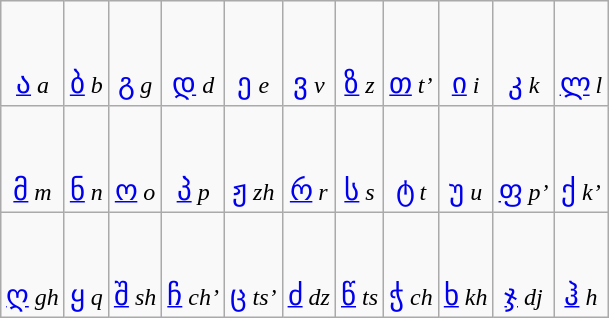<table class=wikitable>
<tr align=center>
<td><br><big></big><br><big><a href='#'>ა</a></big> <em>a</em></td>
<td><br><big></big><br><big><a href='#'>ბ</a></big> <em>b</em></td>
<td><br><big></big><br><big><a href='#'>გ</a></big> <em>g</em></td>
<td><br><big></big><br><big><a href='#'>დ</a></big> <em>d</em></td>
<td><br><big></big><br><big><a href='#'>ე</a></big> <em>e</em></td>
<td><br><big></big><br><big><a href='#'>ვ</a></big> <em>v</em></td>
<td><br><big></big><br><big><a href='#'>ზ</a></big> <em>z</em></td>
<td><br><big></big><br><big><a href='#'>თ</a></big> <em>t’</em></td>
<td><br><big></big><br><big><a href='#'>ი</a></big> <em>i</em></td>
<td><br><big></big><br><big><a href='#'>კ</a></big> <em>k</em></td>
<td><br><big></big><br><big><a href='#'>ლ</a></big> <em>l</em></td>
</tr>
<tr align=center>
<td><br><big></big><br><big><a href='#'>მ</a></big> <em>m</em></td>
<td><br><big></big><br><big><a href='#'>ნ</a></big> <em>n</em></td>
<td><br><big></big><br><big><a href='#'>ო</a></big> <em>o</em></td>
<td><br><big></big><br><big><a href='#'>პ</a></big> <em>p</em></td>
<td><br><big></big><br><big><a href='#'>ჟ</a></big> <em>zh</em></td>
<td><br><big></big><br><big><a href='#'>რ</a></big> <em>r</em></td>
<td><br><big></big><br><big><a href='#'>ს</a></big> <em>s</em></td>
<td><br><big></big><br><big><a href='#'>ტ</a></big> <em>t</em></td>
<td><br><big></big><br><big><a href='#'>უ</a></big> <em>u</em></td>
<td><br><big></big><br><big><a href='#'>ფ</a></big> <em>p’</em></td>
<td><br><big></big><br><big><a href='#'>ქ</a></big> <em>k’</em></td>
</tr>
<tr align=center>
<td><br><big></big><br><big><a href='#'>ღ</a></big> <em>gh</em></td>
<td><br><big></big><br><big><a href='#'>ყ</a></big> <em>q</em></td>
<td><br><big></big><br><big><a href='#'>შ</a></big> <em>sh</em></td>
<td><br><big></big><br><big><a href='#'>ჩ</a></big> <em>ch’</em></td>
<td><br><big></big><br><big><a href='#'>ც</a></big> <em>ts’</em></td>
<td><br><big></big><br><big><a href='#'>ძ</a></big> <em>dz</em></td>
<td><br><big></big><br><big><a href='#'>წ</a></big> <em>ts</em></td>
<td><br><big></big><br><big><a href='#'>ჭ</a></big> <em>ch</em></td>
<td><br><big></big><br><big><a href='#'>ხ</a></big> <em>kh</em></td>
<td><br><big></big><br><big><a href='#'>ჯ</a></big> <em>dj</em></td>
<td><br><big></big><br><big><a href='#'>ჰ</a></big> <em>h</em></td>
</tr>
</table>
